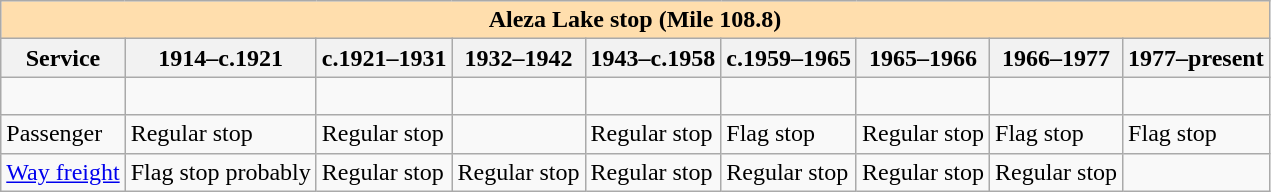<table class="wikitable">
<tr>
<th colspan="10" style="background:#ffdead;">Aleza Lake stop (Mile 108.8)</th>
</tr>
<tr>
<th>Service</th>
<th>1914–c.1921</th>
<th>c.1921–1931</th>
<th>1932–1942</th>
<th>1943–c.1958</th>
<th>c.1959–1965</th>
<th>1965–1966</th>
<th>1966–1977</th>
<th>1977–present</th>
</tr>
<tr>
<td></td>
<td></td>
<td></td>
<td></td>
<td><br></td>
<td></td>
<td></td>
<td></td>
<td><br></td>
</tr>
<tr>
<td>Passenger</td>
<td>Regular stop</td>
<td>Regular stop</td>
<td></td>
<td>Regular stop</td>
<td>Flag stop</td>
<td>Regular stop</td>
<td>Flag stop</td>
<td>Flag stop</td>
</tr>
<tr>
<td><a href='#'>Way freight</a></td>
<td>Flag stop probably</td>
<td>Regular stop</td>
<td>Regular stop</td>
<td>Regular stop</td>
<td>Regular stop</td>
<td>Regular stop</td>
<td>Regular stop</td>
<td></td>
</tr>
</table>
